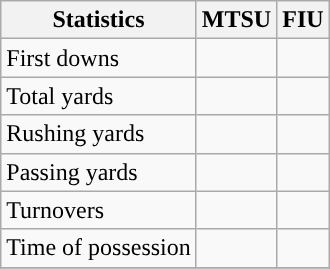<table class="wikitable" style="float: left;">
<tr>
<th>Statistics</th>
<th>MTSU</th>
<th>FIU</th>
</tr>
<tr>
<td>First downs</td>
<td></td>
<td></td>
</tr>
<tr>
<td>Total yards</td>
<td></td>
<td></td>
</tr>
<tr>
<td>Rushing yards</td>
<td></td>
<td></td>
</tr>
<tr>
<td>Passing yards</td>
<td></td>
<td></td>
</tr>
<tr>
<td>Turnovers</td>
<td></td>
<td></td>
</tr>
<tr>
<td>Time of possession</td>
<td></td>
<td></td>
</tr>
<tr>
</tr>
</table>
